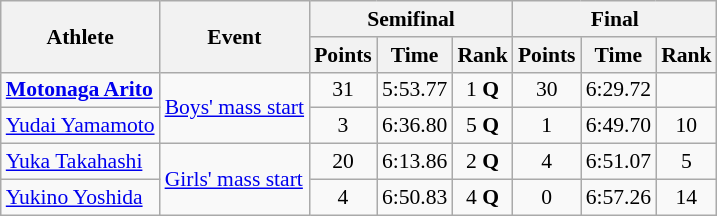<table class="wikitable" style="font-size:90%">
<tr>
<th rowspan=2>Athlete</th>
<th rowspan=2>Event</th>
<th colspan=3>Semifinal</th>
<th colspan=3>Final</th>
</tr>
<tr>
<th>Points</th>
<th>Time</th>
<th>Rank</th>
<th>Points</th>
<th>Time</th>
<th>Rank</th>
</tr>
<tr align=center>
<td align=left><strong><a href='#'>Motonaga Arito</a></strong></td>
<td align=left rowspan=2><a href='#'>Boys' mass start</a></td>
<td>31</td>
<td>5:53.77</td>
<td>1 <strong>Q</strong></td>
<td>30</td>
<td>6:29.72</td>
<td></td>
</tr>
<tr align=center>
<td align=left><a href='#'>Yudai Yamamoto</a></td>
<td>3</td>
<td>6:36.80</td>
<td>5 <strong>Q</strong></td>
<td>1</td>
<td>6:49.70</td>
<td>10</td>
</tr>
<tr align=center>
<td align=left><a href='#'>Yuka Takahashi</a></td>
<td align=left rowspan=2><a href='#'>Girls' mass start</a></td>
<td>20</td>
<td>6:13.86</td>
<td>2 <strong>Q</strong></td>
<td>4</td>
<td>6:51.07</td>
<td>5</td>
</tr>
<tr align=center>
<td align=left><a href='#'>Yukino Yoshida</a></td>
<td>4</td>
<td>6:50.83</td>
<td>4 <strong>Q</strong></td>
<td>0</td>
<td>6:57.26</td>
<td>14</td>
</tr>
</table>
